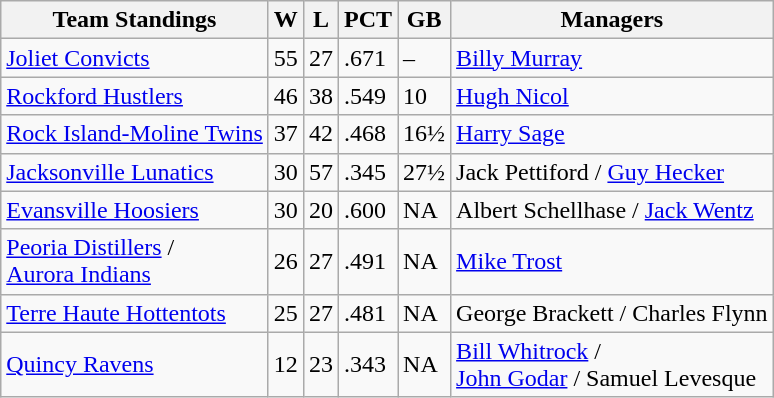<table class="wikitable">
<tr>
<th>Team Standings</th>
<th>W</th>
<th>L</th>
<th>PCT</th>
<th>GB</th>
<th>Managers</th>
</tr>
<tr>
<td><a href='#'>Joliet Convicts</a></td>
<td>55</td>
<td>27</td>
<td>.671</td>
<td>–</td>
<td><a href='#'>Billy Murray</a></td>
</tr>
<tr>
<td><a href='#'>Rockford Hustlers</a></td>
<td>46</td>
<td>38</td>
<td>.549</td>
<td>10</td>
<td><a href='#'>Hugh Nicol</a></td>
</tr>
<tr>
<td><a href='#'>Rock Island-Moline Twins</a></td>
<td>37</td>
<td>42</td>
<td>.468</td>
<td>16½</td>
<td><a href='#'>Harry Sage</a></td>
</tr>
<tr>
<td><a href='#'>Jacksonville Lunatics</a></td>
<td>30</td>
<td>57</td>
<td>.345</td>
<td>27½</td>
<td>Jack Pettiford / <a href='#'>Guy Hecker</a></td>
</tr>
<tr>
<td><a href='#'>Evansville Hoosiers</a></td>
<td>30</td>
<td>20</td>
<td>.600</td>
<td>NA</td>
<td>Albert Schellhase / <a href='#'>Jack Wentz</a></td>
</tr>
<tr>
<td><a href='#'>Peoria Distillers</a> /<br> <a href='#'>Aurora Indians</a></td>
<td>26</td>
<td>27</td>
<td>.491</td>
<td>NA</td>
<td><a href='#'>Mike Trost</a></td>
</tr>
<tr>
<td><a href='#'>Terre Haute Hottentots</a></td>
<td>25</td>
<td>27</td>
<td>.481</td>
<td>NA</td>
<td>George Brackett / Charles Flynn</td>
</tr>
<tr>
<td><a href='#'>Quincy Ravens</a></td>
<td>12</td>
<td>23</td>
<td>.343</td>
<td>NA</td>
<td><a href='#'>Bill Whitrock</a> /<br> <a href='#'>John Godar</a> / Samuel Levesque</td>
</tr>
</table>
